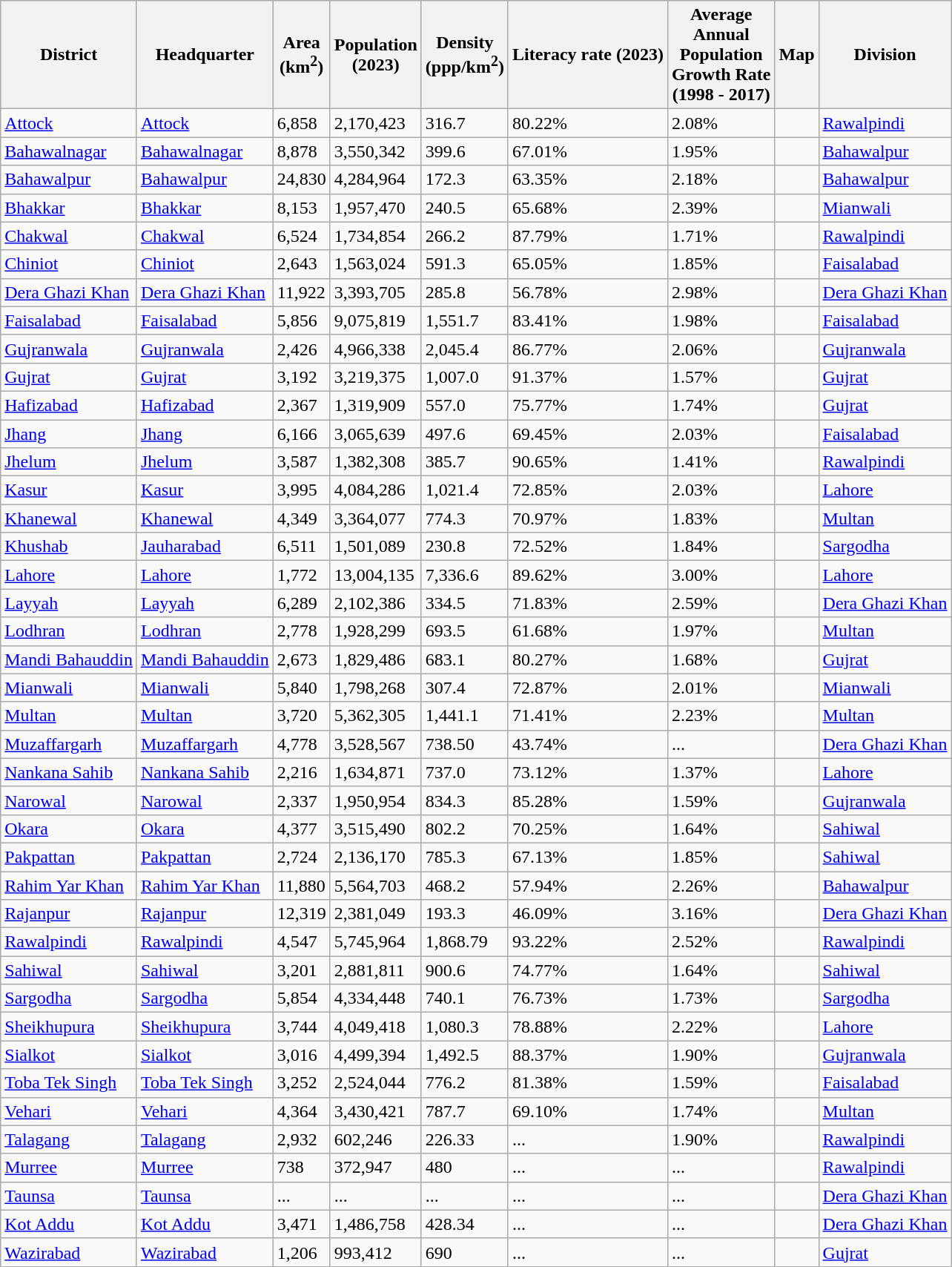<table class="wikitable sortable static-row-numbers static-row-header-hash">
<tr>
<th>District</th>
<th>Headquarter</th>
<th>Area<br>(km<sup>2</sup>)</th>
<th>Population<br>(2023)</th>
<th>Density<br>(ppp/km<sup>2</sup>)</th>
<th>Literacy rate (2023)<br></th>
<th>Average<br>Annual<br>Population<br>Growth Rate<br>(1998 - 2017)
</th>
<th>Map</th>
<th>Division</th>
</tr>
<tr>
<td><a href='#'>Attock</a></td>
<td><a href='#'>Attock</a></td>
<td>6,858</td>
<td>2,170,423</td>
<td>316.7</td>
<td>80.22%</td>
<td>2.08% </td>
<td></td>
<td><a href='#'>Rawalpindi</a></td>
</tr>
<tr>
<td><a href='#'>Bahawalnagar</a></td>
<td><a href='#'>Bahawalnagar</a></td>
<td>8,878</td>
<td>3,550,342</td>
<td>399.6</td>
<td>67.01%</td>
<td>1.95% </td>
<td></td>
<td><a href='#'>Bahawalpur</a></td>
</tr>
<tr>
<td><a href='#'>Bahawalpur</a></td>
<td><a href='#'>Bahawalpur</a></td>
<td>24,830</td>
<td>4,284,964</td>
<td>172.3</td>
<td>63.35%</td>
<td>2.18% </td>
<td></td>
<td><a href='#'>Bahawalpur</a></td>
</tr>
<tr>
<td><a href='#'>Bhakkar</a></td>
<td><a href='#'>Bhakkar</a></td>
<td>8,153</td>
<td>1,957,470</td>
<td>240.5</td>
<td>65.68%</td>
<td>2.39% </td>
<td></td>
<td><a href='#'>Mianwali</a></td>
</tr>
<tr>
<td><a href='#'>Chakwal</a></td>
<td><a href='#'>Chakwal</a></td>
<td>6,524</td>
<td>1,734,854</td>
<td>266.2</td>
<td>87.79%</td>
<td>1.71% </td>
<td></td>
<td><a href='#'>Rawalpindi</a></td>
</tr>
<tr>
<td><a href='#'>Chiniot</a></td>
<td><a href='#'>Chiniot</a></td>
<td>2,643</td>
<td>1,563,024</td>
<td>591.3</td>
<td>65.05%</td>
<td>1.85% </td>
<td></td>
<td><a href='#'>Faisalabad</a></td>
</tr>
<tr>
<td><a href='#'>Dera Ghazi Khan</a></td>
<td><a href='#'>Dera Ghazi Khan</a></td>
<td>11,922</td>
<td>3,393,705</td>
<td>285.8</td>
<td>56.78%</td>
<td>2.98% </td>
<td></td>
<td><a href='#'>Dera Ghazi Khan</a></td>
</tr>
<tr>
<td><a href='#'>Faisalabad</a></td>
<td><a href='#'>Faisalabad</a></td>
<td>5,856</td>
<td>9,075,819</td>
<td>1,551.7</td>
<td>83.41%</td>
<td>1.98% </td>
<td></td>
<td><a href='#'>Faisalabad</a></td>
</tr>
<tr>
<td><a href='#'>Gujranwala</a></td>
<td><a href='#'>Gujranwala</a></td>
<td>2,426</td>
<td>4,966,338</td>
<td>2,045.4</td>
<td>86.77%</td>
<td>2.06% </td>
<td></td>
<td><a href='#'>Gujranwala</a></td>
</tr>
<tr>
<td><a href='#'>Gujrat</a></td>
<td><a href='#'>Gujrat</a></td>
<td>3,192</td>
<td>3,219,375</td>
<td>1,007.0</td>
<td>91.37%</td>
<td>1.57% </td>
<td></td>
<td><a href='#'>Gujrat</a></td>
</tr>
<tr>
<td><a href='#'>Hafizabad</a></td>
<td><a href='#'>Hafizabad</a></td>
<td>2,367</td>
<td>1,319,909</td>
<td>557.0</td>
<td>75.77%</td>
<td>1.74% </td>
<td></td>
<td><a href='#'>Gujrat</a></td>
</tr>
<tr>
<td><a href='#'>Jhang</a></td>
<td><a href='#'>Jhang</a></td>
<td>6,166</td>
<td>3,065,639</td>
<td>497.6</td>
<td>69.45%</td>
<td>2.03% </td>
<td></td>
<td><a href='#'>Faisalabad</a></td>
</tr>
<tr>
<td><a href='#'>Jhelum</a></td>
<td><a href='#'>Jhelum</a></td>
<td>3,587</td>
<td>1,382,308</td>
<td>385.7</td>
<td>90.65%</td>
<td>1.41% </td>
<td></td>
<td><a href='#'>Rawalpindi</a></td>
</tr>
<tr>
<td><a href='#'>Kasur</a></td>
<td><a href='#'>Kasur</a></td>
<td>3,995</td>
<td>4,084,286</td>
<td>1,021.4</td>
<td>72.85%</td>
<td>2.03% </td>
<td></td>
<td><a href='#'>Lahore</a></td>
</tr>
<tr>
<td><a href='#'>Khanewal</a></td>
<td><a href='#'>Khanewal</a></td>
<td>4,349</td>
<td>3,364,077</td>
<td>774.3</td>
<td>70.97%</td>
<td>1.83% </td>
<td></td>
<td><a href='#'>Multan</a></td>
</tr>
<tr>
<td><a href='#'>Khushab</a></td>
<td><a href='#'>Jauharabad</a></td>
<td>6,511</td>
<td>1,501,089</td>
<td>230.8</td>
<td>72.52%</td>
<td>1.84% </td>
<td></td>
<td><a href='#'>Sargodha</a></td>
</tr>
<tr>
<td><a href='#'>Lahore</a></td>
<td><a href='#'>Lahore</a></td>
<td>1,772</td>
<td>13,004,135</td>
<td>7,336.6</td>
<td>89.62%</td>
<td>3.00% </td>
<td></td>
<td><a href='#'>Lahore</a></td>
</tr>
<tr>
<td><a href='#'>Layyah</a></td>
<td><a href='#'>Layyah</a></td>
<td>6,289</td>
<td>2,102,386</td>
<td>334.5</td>
<td>71.83%</td>
<td>2.59% </td>
<td></td>
<td><a href='#'>Dera Ghazi Khan</a></td>
</tr>
<tr>
<td><a href='#'>Lodhran</a></td>
<td><a href='#'>Lodhran</a></td>
<td>2,778</td>
<td>1,928,299</td>
<td>693.5</td>
<td>61.68%</td>
<td>1.97% </td>
<td></td>
<td><a href='#'>Multan</a></td>
</tr>
<tr>
<td><a href='#'>Mandi Bahauddin</a></td>
<td><a href='#'>Mandi Bahauddin</a></td>
<td>2,673</td>
<td>1,829,486</td>
<td>683.1</td>
<td>80.27%</td>
<td>1.68% </td>
<td></td>
<td><a href='#'>Gujrat</a></td>
</tr>
<tr>
<td><a href='#'>Mianwali</a></td>
<td><a href='#'>Mianwali</a></td>
<td>5,840</td>
<td>1,798,268</td>
<td>307.4</td>
<td>72.87%</td>
<td>2.01% </td>
<td></td>
<td><a href='#'>Mianwali</a></td>
</tr>
<tr>
<td><a href='#'>Multan</a></td>
<td><a href='#'>Multan</a></td>
<td>3,720</td>
<td>5,362,305</td>
<td>1,441.1</td>
<td>71.41%</td>
<td>2.23% </td>
<td></td>
<td><a href='#'>Multan</a></td>
</tr>
<tr>
<td><a href='#'>Muzaffargarh</a></td>
<td><a href='#'>Muzaffargarh</a></td>
<td>4,778</td>
<td>3,528,567</td>
<td>738.50</td>
<td>43.74%</td>
<td>...</td>
<td></td>
<td><a href='#'>Dera Ghazi Khan</a></td>
</tr>
<tr>
<td><a href='#'>Nankana Sahib</a></td>
<td><a href='#'>Nankana Sahib</a></td>
<td>2,216</td>
<td>1,634,871</td>
<td>737.0</td>
<td>73.12%</td>
<td>1.37% </td>
<td></td>
<td><a href='#'>Lahore</a></td>
</tr>
<tr>
<td><a href='#'>Narowal</a></td>
<td><a href='#'>Narowal</a></td>
<td>2,337</td>
<td>1,950,954</td>
<td>834.3</td>
<td>85.28%</td>
<td>1.59% </td>
<td></td>
<td><a href='#'>Gujranwala</a></td>
</tr>
<tr>
<td><a href='#'>Okara</a></td>
<td><a href='#'>Okara</a></td>
<td>4,377</td>
<td>3,515,490</td>
<td>802.2</td>
<td>70.25%</td>
<td>1.64% </td>
<td></td>
<td><a href='#'>Sahiwal</a></td>
</tr>
<tr>
<td><a href='#'>Pakpattan</a></td>
<td><a href='#'>Pakpattan</a></td>
<td>2,724</td>
<td>2,136,170</td>
<td>785.3</td>
<td>67.13%</td>
<td>1.85% </td>
<td></td>
<td><a href='#'>Sahiwal</a></td>
</tr>
<tr>
<td><a href='#'>Rahim Yar Khan</a></td>
<td><a href='#'>Rahim Yar Khan</a></td>
<td>11,880</td>
<td>5,564,703</td>
<td>468.2</td>
<td>57.94%</td>
<td>2.26% </td>
<td></td>
<td><a href='#'>Bahawalpur</a></td>
</tr>
<tr>
<td><a href='#'>Rajanpur</a></td>
<td><a href='#'>Rajanpur</a></td>
<td>12,319</td>
<td>2,381,049</td>
<td>193.3</td>
<td>46.09%</td>
<td>3.16% </td>
<td></td>
<td><a href='#'>Dera Ghazi Khan</a></td>
</tr>
<tr>
<td><a href='#'>Rawalpindi</a></td>
<td><a href='#'>Rawalpindi</a></td>
<td>4,547</td>
<td>5,745,964</td>
<td>1,868.79</td>
<td>93.22%</td>
<td>2.52% </td>
<td></td>
<td><a href='#'>Rawalpindi</a></td>
</tr>
<tr>
<td><a href='#'>Sahiwal</a></td>
<td><a href='#'>Sahiwal</a></td>
<td>3,201</td>
<td>2,881,811</td>
<td>900.6</td>
<td>74.77%</td>
<td>1.64% </td>
<td></td>
<td><a href='#'>Sahiwal</a></td>
</tr>
<tr>
<td><a href='#'>Sargodha</a></td>
<td><a href='#'>Sargodha</a></td>
<td>5,854</td>
<td>4,334,448</td>
<td>740.1</td>
<td>76.73%</td>
<td>1.73% </td>
<td></td>
<td><a href='#'>Sargodha</a></td>
</tr>
<tr>
<td><a href='#'>Sheikhupura</a></td>
<td><a href='#'>Sheikhupura</a></td>
<td>3,744</td>
<td>4,049,418</td>
<td>1,080.3</td>
<td>78.88%</td>
<td>2.22% </td>
<td></td>
<td><a href='#'>Lahore</a></td>
</tr>
<tr>
<td><a href='#'>Sialkot</a></td>
<td><a href='#'>Sialkot</a></td>
<td>3,016</td>
<td>4,499,394</td>
<td>1,492.5</td>
<td>88.37%</td>
<td>1.90% </td>
<td></td>
<td><a href='#'>Gujranwala</a></td>
</tr>
<tr>
<td><a href='#'>Toba Tek Singh</a></td>
<td><a href='#'>Toba Tek Singh</a></td>
<td>3,252</td>
<td>2,524,044</td>
<td>776.2</td>
<td>81.38%</td>
<td>1.59% </td>
<td></td>
<td><a href='#'>Faisalabad</a></td>
</tr>
<tr>
<td><a href='#'>Vehari</a></td>
<td><a href='#'>Vehari</a></td>
<td>4,364</td>
<td>3,430,421</td>
<td>787.7</td>
<td>69.10%</td>
<td>1.74% </td>
<td></td>
<td><a href='#'>Multan</a></td>
</tr>
<tr>
<td><a href='#'>Talagang</a></td>
<td><a href='#'>Talagang</a></td>
<td>2,932</td>
<td>602,246</td>
<td>226.33</td>
<td>...</td>
<td>1.90% </td>
<td></td>
<td><a href='#'>Rawalpindi</a></td>
</tr>
<tr>
<td><a href='#'>Murree</a></td>
<td><a href='#'>Murree</a></td>
<td>738</td>
<td>372,947</td>
<td>480</td>
<td>...</td>
<td>...</td>
<td></td>
<td><a href='#'>Rawalpindi</a></td>
</tr>
<tr>
<td><a href='#'>Taunsa</a></td>
<td><a href='#'>Taunsa</a></td>
<td>...</td>
<td>...</td>
<td>...</td>
<td>...</td>
<td>...</td>
<td></td>
<td><a href='#'>Dera Ghazi Khan</a></td>
</tr>
<tr>
<td><a href='#'>Kot Addu</a></td>
<td><a href='#'>Kot Addu</a></td>
<td>3,471</td>
<td>1,486,758</td>
<td>428.34</td>
<td>...</td>
<td>...</td>
<td></td>
<td><a href='#'>Dera Ghazi Khan</a></td>
</tr>
<tr>
<td><a href='#'>Wazirabad</a></td>
<td><a href='#'>Wazirabad</a></td>
<td>1,206</td>
<td>993,412</td>
<td>690</td>
<td>...</td>
<td>...</td>
<td></td>
<td><a href='#'>Gujrat</a></td>
</tr>
</table>
